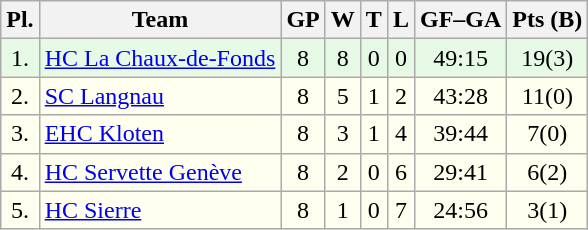<table class="wikitable">
<tr>
<th>Pl.</th>
<th>Team</th>
<th>GP</th>
<th>W</th>
<th>T</th>
<th>L</th>
<th>GF–GA</th>
<th>Pts (B)</th>
</tr>
<tr align="center " bgcolor="#e6fae6">
<td>1.</td>
<td align="left"><a href='#'>HC La Chaux-de-Fonds</a></td>
<td>8</td>
<td>8</td>
<td>0</td>
<td>0</td>
<td>49:15</td>
<td>19(3)</td>
</tr>
<tr align="center "  bgcolor="#FFFFF">
<td>2.</td>
<td align="left"><a href='#'>SC Langnau</a></td>
<td>8</td>
<td>5</td>
<td>1</td>
<td>2</td>
<td>43:28</td>
<td>11(0)</td>
</tr>
<tr align="center "  bgcolor="#FFFFF">
<td>3.</td>
<td align="left"><a href='#'>EHC Kloten</a></td>
<td>8</td>
<td>3</td>
<td>1</td>
<td>4</td>
<td>39:44</td>
<td>7(0)</td>
</tr>
<tr align="center "  bgcolor="#FFFFF">
<td>4.</td>
<td align="left"><a href='#'>HC Servette Genève</a></td>
<td>8</td>
<td>2</td>
<td>0</td>
<td>6</td>
<td>29:41</td>
<td>6(2)</td>
</tr>
<tr align="center " bgcolor="#FFFFF">
<td>5.</td>
<td align="left"><a href='#'>HC Sierre</a></td>
<td>8</td>
<td>1</td>
<td>0</td>
<td>7</td>
<td>24:56</td>
<td>3(1)</td>
</tr>
</table>
